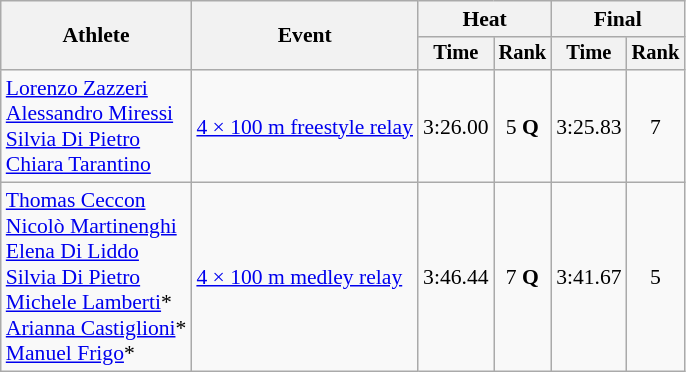<table class=wikitable style="font-size:90%">
<tr>
<th rowspan="2">Athlete</th>
<th rowspan="2">Event</th>
<th colspan="2">Heat</th>
<th colspan="2">Final</th>
</tr>
<tr style="font-size:95%">
<th>Time</th>
<th>Rank</th>
<th>Time</th>
<th>Rank</th>
</tr>
<tr style="text-align:center">
<td style="text-align:left"><a href='#'>Lorenzo Zazzeri</a> <br><a href='#'>Alessandro Miressi</a> <br><a href='#'>Silvia Di Pietro</a> <br><a href='#'>Chiara Tarantino</a></td>
<td style="text-align:left"><a href='#'>4 × 100 m freestyle relay</a></td>
<td>3:26.00</td>
<td>5 <strong>Q</strong></td>
<td>3:25.83</td>
<td>7</td>
</tr>
<tr style="text-align:center">
<td style="text-align:left"><a href='#'>Thomas Ceccon</a><br><a href='#'>Nicolò Martinenghi</a> <br><a href='#'>Elena Di Liddo</a> <br><a href='#'>Silvia Di Pietro</a> <br><a href='#'>Michele Lamberti</a>*<br><a href='#'>Arianna Castiglioni</a>*<br><a href='#'>Manuel Frigo</a>*</td>
<td style="text-align:left"><a href='#'>4 × 100 m medley relay</a></td>
<td>3:46.44</td>
<td>7 <strong>Q</strong></td>
<td>3:41.67</td>
<td>5</td>
</tr>
</table>
